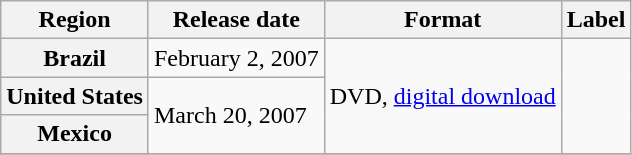<table class="wikitable plainrowheaders">
<tr>
<th scope="col">Region</th>
<th scope="col">Release date</th>
<th scope="col">Format</th>
<th scope="col">Label</th>
</tr>
<tr>
<th scope="row">Brazil</th>
<td>February 2, 2007</td>
<td rowspan="3">DVD, <a href='#'>digital download</a></td>
<td rowspan="3"></td>
</tr>
<tr>
<th scope="row">United States</th>
<td rowspan="2">March 20, 2007</td>
</tr>
<tr>
<th scope="row">Mexico</th>
</tr>
<tr>
</tr>
</table>
